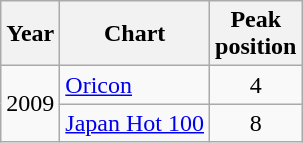<table class="wikitable">
<tr>
<th>Year</th>
<th>Chart</th>
<th>Peak<br>position</th>
</tr>
<tr>
<td rowspan="2">2009</td>
<td><a href='#'>Oricon</a></td>
<td style="text-align:center">4</td>
</tr>
<tr>
<td><a href='#'>Japan Hot 100</a></td>
<td style="text-align:center">8</td>
</tr>
</table>
